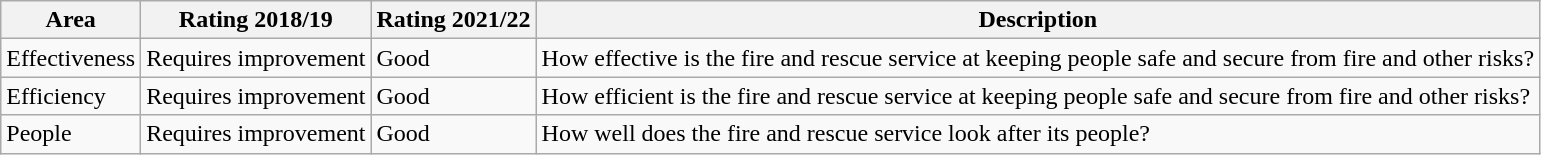<table class="wikitable">
<tr>
<th>Area</th>
<th>Rating 2018/19</th>
<th>Rating 2021/22</th>
<th>Description</th>
</tr>
<tr>
<td>Effectiveness</td>
<td>Requires improvement</td>
<td>Good</td>
<td>How effective is the fire and rescue service at keeping people safe and secure from fire and other risks?</td>
</tr>
<tr>
<td>Efficiency</td>
<td>Requires improvement</td>
<td>Good</td>
<td>How efficient is the fire and rescue service at keeping people safe and secure from fire and other risks?</td>
</tr>
<tr>
<td>People</td>
<td>Requires improvement</td>
<td>Good</td>
<td>How well does the fire and rescue service look after its people?</td>
</tr>
</table>
